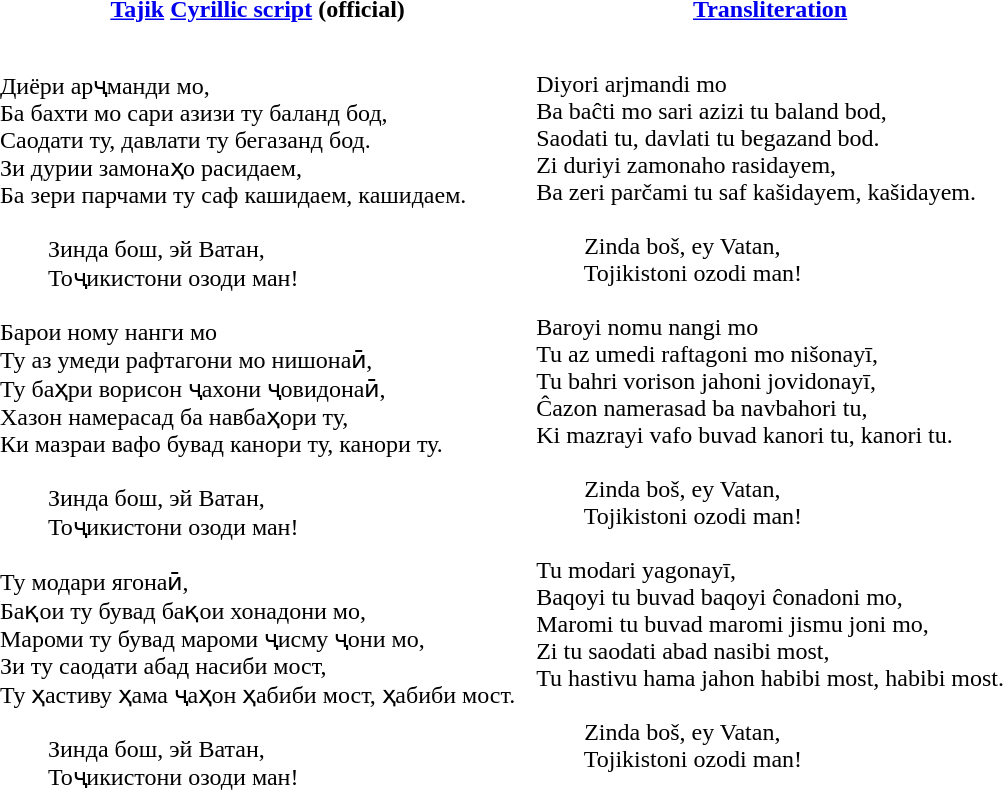<table cellpadding=6>
<tr>
<th><a href='#'>Tajik</a> <a href='#'>Cyrillic script</a> (official)</th>
<th><a href='#'>Transliteration</a></th>
</tr>
<tr style="vertical-align:top; white-space:nowrap;">
<td><br>Диёри арҷманди мо, <br>
Ба бахти мо сари азизи ту баланд бод, <br>
Саодати ту, давлати ту бегазанд бод. <br>
Зи дурии замонаҳо расидаем, <br>
Ба зери парчами ту саф кашидаем, кашидаем. <br>
<br>
  Зинда бош, эй Ватан, <br>
  Тоҷикистони озоди ман! <br>
<br>
Барои ному нанги мо <br>
Ту аз умеди рафтагони мо нишонаӣ, <br>
Ту баҳри ворисон ҷахони ҷовидонаӣ, <br>
Хазон намерасад ба навбаҳори ту, <br>
Ки мазраи вафо бувад канори ту, канори ту. <br>
<br>
  Зинда бош, эй Ватан, <br>
  Тоҷикистони озоди ман! <br>
<br>
Ту модари ягонаӣ, <br>
Бақои ту бувад бақои хонадони мо, <br>
Мароми ту бувад мароми ҷисму ҷони мо, <br>
Зи ту саодати абад насиби мост, <br>
Ту ҳастиву ҳама ҷаҳон ҳабиби мост, ҳабиби мост. <br>
<br>
  Зинда бош, эй Ватан, <br>
  Тоҷикистони озоди ман!</td>
<td><br>Diyori arjmandi mo <br>
Ba baĉti mo sari azizi tu baland bod, <br>
Saodati tu, davlati tu begazand bod. <br>
Zi duriyi zamonaho rasidayem, <br>
Ba zeri parčami tu saf kašidayem, kašidayem.  <br>
<br>
  Zinda boš, ey Vatan, <br>
  Tojikistoni ozodi man! <br>
<br>
Baroyi nomu nangi mo <br>
Tu az umedi raftagoni mo nišonayī, <br>
Tu bahri vorison jahoni jovidonayī, <br>
Ĉazon namerasad ba navbahori tu, <br>
Ki mazrayi vafo buvad kanori tu, kanori tu. <br>
<br>
  Zinda boš, ey Vatan, <br>
  Tojikistoni ozodi man! <br>
<br>
Tu modari yagonayī, <br>
Baqoyi tu buvad baqoyi ĉonadoni mo, <br>
Maromi tu buvad maromi jismu joni mo, <br>
Zi tu saodati abad nasibi most, <br>
Tu hastivu hama jahon habibi most, habibi most. <br>
<br>
  Zinda boš, ey Vatan, <br>
  Tojikistoni ozodi man! <br></td>
</tr>
</table>
